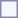<table style="border:1px solid #8888aa; background-color:#f7f8ff; padding:5px; font-size:95%; margin: 0px 12px 12px 0px;">
</table>
